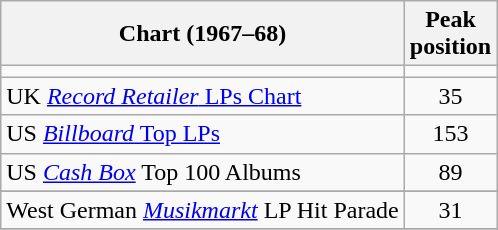<table class="wikitable sortable">
<tr>
<th>Chart (1967–68)</th>
<th>Peak <br>position</th>
</tr>
<tr>
<td></td>
</tr>
<tr>
<td align="left">UK <a href='#'><em>Record Retailer</em> LPs Chart</a></td>
<td style="text-align:center;">35</td>
</tr>
<tr>
<td align="left">US <a href='#'><em>Billboard</em> Top LPs</a></td>
<td style="text-align:center;">153</td>
</tr>
<tr>
<td align="left">US <em><a href='#'>Cash Box</a></em> Top 100 Albums</td>
<td style="text-align:center;">89</td>
</tr>
<tr>
</tr>
<tr>
<td align="left">West German <em><a href='#'>Musikmarkt</a></em> LP Hit Parade</td>
<td style="text-align:center;">31</td>
</tr>
<tr>
</tr>
</table>
